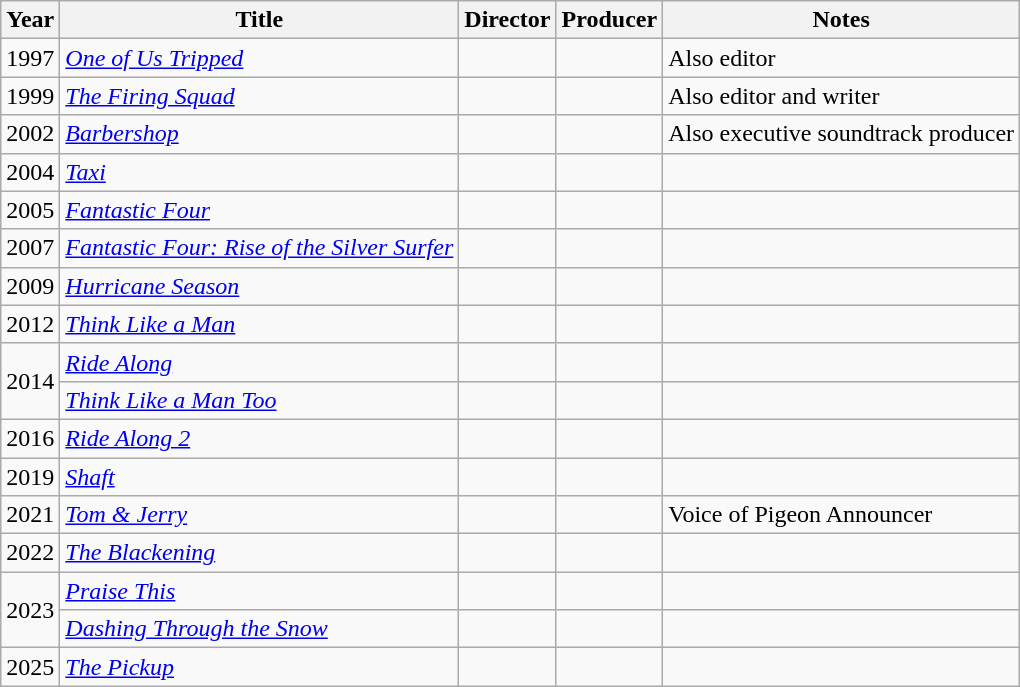<table class="wikitable">
<tr>
<th>Year</th>
<th>Title</th>
<th>Director</th>
<th>Producer</th>
<th>Notes</th>
</tr>
<tr>
<td>1997</td>
<td><em><a href='#'>One of Us Tripped</a></em></td>
<td></td>
<td></td>
<td>Also editor</td>
</tr>
<tr>
<td>1999</td>
<td><em><a href='#'>The Firing Squad</a></em></td>
<td></td>
<td></td>
<td>Also editor and writer</td>
</tr>
<tr>
<td>2002</td>
<td><em><a href='#'>Barbershop</a></em></td>
<td></td>
<td></td>
<td>Also executive soundtrack producer</td>
</tr>
<tr>
<td>2004</td>
<td><em><a href='#'>Taxi</a></em></td>
<td></td>
<td></td>
<td></td>
</tr>
<tr>
<td>2005</td>
<td><em><a href='#'>Fantastic Four</a></em></td>
<td></td>
<td></td>
<td></td>
</tr>
<tr>
<td>2007</td>
<td><em><a href='#'>Fantastic Four: Rise of the Silver Surfer</a></em></td>
<td></td>
<td></td>
<td></td>
</tr>
<tr>
<td>2009</td>
<td><em><a href='#'>Hurricane Season</a></em></td>
<td></td>
<td></td>
<td></td>
</tr>
<tr>
<td>2012</td>
<td><em><a href='#'>Think Like a Man</a></em></td>
<td></td>
<td></td>
<td></td>
</tr>
<tr>
<td rowspan="2">2014</td>
<td><em><a href='#'>Ride Along</a></em></td>
<td></td>
<td></td>
<td></td>
</tr>
<tr>
<td><em><a href='#'>Think Like a Man Too</a></em></td>
<td></td>
<td></td>
<td></td>
</tr>
<tr>
<td>2016</td>
<td><em><a href='#'>Ride Along 2</a></em></td>
<td></td>
<td></td>
<td></td>
</tr>
<tr>
<td>2019</td>
<td><em><a href='#'>Shaft</a></em></td>
<td></td>
<td></td>
<td></td>
</tr>
<tr>
<td>2021</td>
<td><em><a href='#'>Tom & Jerry</a></em></td>
<td></td>
<td></td>
<td>Voice of Pigeon Announcer</td>
</tr>
<tr>
<td>2022</td>
<td><em><a href='#'>The Blackening</a></em></td>
<td></td>
<td></td>
<td></td>
</tr>
<tr>
<td rowspan="2">2023</td>
<td><em><a href='#'>Praise This</a></em></td>
<td></td>
<td></td>
<td></td>
</tr>
<tr>
<td><em><a href='#'>Dashing Through the Snow</a></em></td>
<td></td>
<td></td>
<td></td>
</tr>
<tr>
<td>2025</td>
<td><em><a href='#'>The Pickup</a></em></td>
<td></td>
<td></td>
<td></td>
</tr>
</table>
